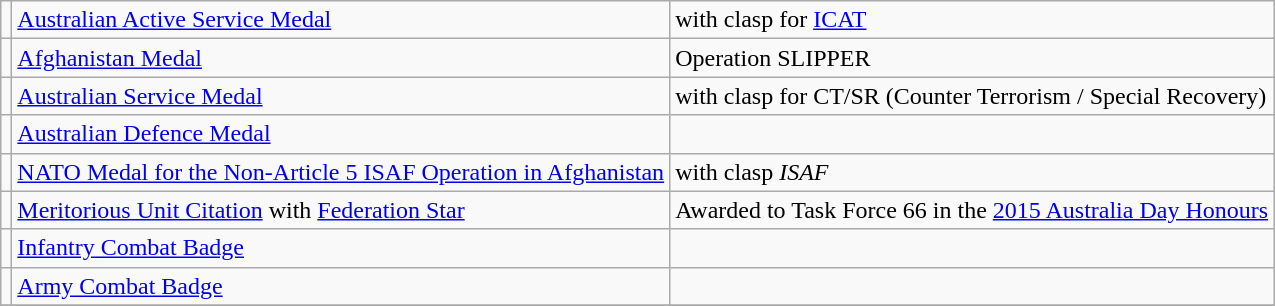<table class="wikitable">
<tr>
<td></td>
<td><a href='#'>Australian Active Service Medal</a></td>
<td>with clasp for <a href='#'>ICAT</a></td>
</tr>
<tr>
<td></td>
<td><a href='#'>Afghanistan Medal</a></td>
<td>Operation SLIPPER</td>
</tr>
<tr>
<td></td>
<td><a href='#'>Australian Service Medal</a></td>
<td>with clasp for CT/SR (Counter Terrorism / Special Recovery)</td>
</tr>
<tr>
<td></td>
<td><a href='#'>Australian Defence Medal</a></td>
<td></td>
</tr>
<tr>
<td></td>
<td><a href='#'>NATO Medal for the Non-Article 5 ISAF Operation in Afghanistan</a></td>
<td>with clasp <em>ISAF</em></td>
</tr>
<tr>
<td></td>
<td><a href='#'>Meritorious Unit Citation</a> with <a href='#'>Federation Star</a></td>
<td>Awarded to Task Force 66 in the <a href='#'>2015 Australia Day Honours</a></td>
</tr>
<tr>
<td></td>
<td><a href='#'>Infantry Combat Badge</a></td>
<td></td>
</tr>
<tr>
<td></td>
<td><a href='#'>Army Combat Badge</a></td>
<td></td>
</tr>
<tr>
</tr>
</table>
